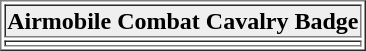<table align="right" border="1"  cellpadding="1">
<tr>
<th style="background:#efefef;">Airmobile Combat Cavalry Badge</th>
</tr>
<tr>
<td></td>
</tr>
</table>
